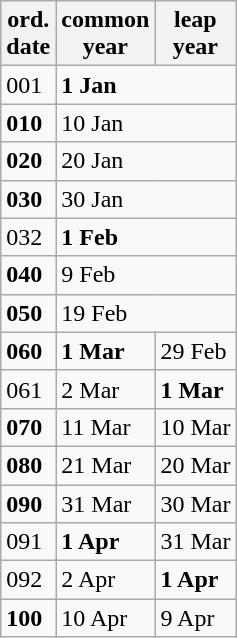<table class="wikitable" style="float:left">
<tr>
<th>ord. <br> date</th>
<th>common <br> year</th>
<th>leap <br> year</th>
</tr>
<tr>
<td>001</td>
<td colspan=2><strong>1 Jan</strong></td>
</tr>
<tr>
<td><strong>010</strong></td>
<td colspan=2>10 Jan</td>
</tr>
<tr>
<td><strong>020</strong></td>
<td colspan=2>20 Jan</td>
</tr>
<tr>
<td><strong>030</strong></td>
<td colspan=2>30 Jan</td>
</tr>
<tr>
<td>032</td>
<td colspan=2><strong>1 Feb</strong></td>
</tr>
<tr>
<td><strong>040</strong></td>
<td colspan=2>9 Feb</td>
</tr>
<tr>
<td><strong>050</strong></td>
<td colspan=2>19 Feb</td>
</tr>
<tr>
<td><strong>060</strong></td>
<td><strong>1 Mar</strong></td>
<td>29 Feb</td>
</tr>
<tr>
<td>061</td>
<td>2 Mar</td>
<td><strong>1 Mar</strong></td>
</tr>
<tr>
<td><strong>070</strong></td>
<td>11 Mar</td>
<td>10 Mar</td>
</tr>
<tr>
<td><strong>080</strong></td>
<td>21 Mar</td>
<td>20 Mar</td>
</tr>
<tr>
<td><strong>090</strong></td>
<td>31 Mar</td>
<td>30 Mar</td>
</tr>
<tr>
<td>091</td>
<td><strong>1 Apr</strong></td>
<td>31 Mar</td>
</tr>
<tr>
<td>092</td>
<td>2 Apr</td>
<td><strong>1 Apr</strong></td>
</tr>
<tr>
<td><strong>100</strong></td>
<td>10 Apr</td>
<td>9 Apr</td>
</tr>
</table>
